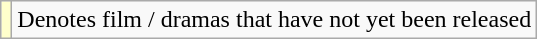<table class="wikitable">
<tr>
<td style="background:#FFFFCC;"></td>
<td>Denotes film / dramas that have not yet been released</td>
</tr>
</table>
